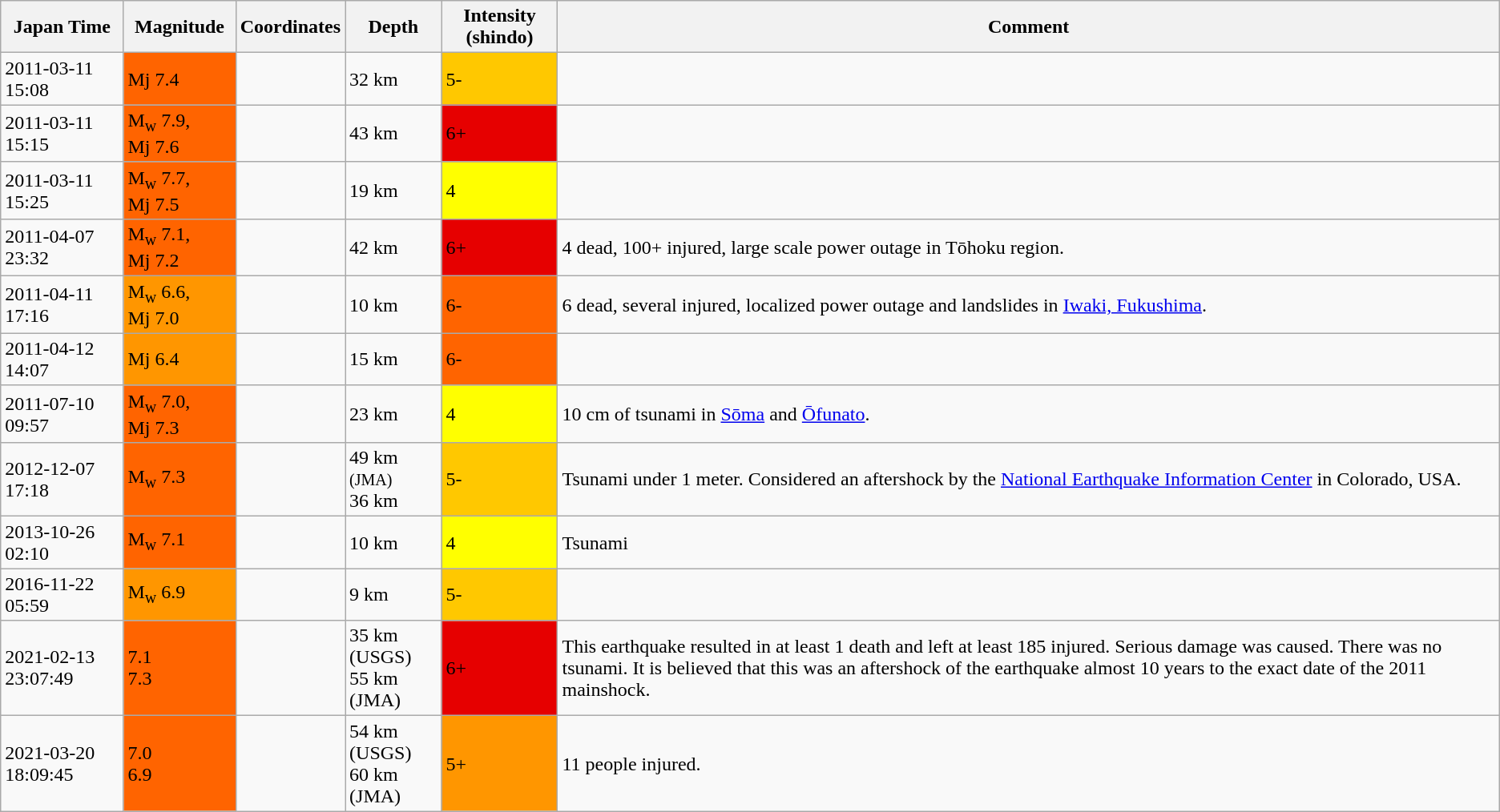<table class="wikitable">
<tr>
<th>Japan Time</th>
<th>Magnitude</th>
<th>Coordinates</th>
<th>Depth</th>
<th>Intensity (shindo)</th>
<th>Comment</th>
</tr>
<tr>
<td>2011-03-11 15:08</td>
<td style="background-color:#ff6400">Mj 7.4</td>
<td></td>
<td>32 km</td>
<td style="background-color:#ffc800">5-</td>
<td></td>
</tr>
<tr>
<td>2011-03-11 15:15</td>
<td style="background-color:#ff6400">M<sub>w</sub> 7.9, Mj 7.6</td>
<td></td>
<td>43 km</td>
<td style="background-color:#e60000"><span> 6+</span></td>
<td></td>
</tr>
<tr>
<td>2011-03-11 15:25</td>
<td style="background-color:#ff6400">M<sub>w</sub> 7.7, Mj 7.5</td>
<td></td>
<td>19 km</td>
<td style="background-color:#ffff00">4</td>
<td></td>
</tr>
<tr>
<td>2011-04-07 23:32</td>
<td style="background-color:#ff6400">M<sub>w</sub> 7.1, Mj 7.2</td>
<td></td>
<td>42 km</td>
<td style="background-color:#e60000"><span> 6+</span></td>
<td> 4 dead, 100+ injured, large scale power outage in Tōhoku region.</td>
</tr>
<tr>
<td>2011-04-11 17:16</td>
<td style="background-color:#ff9600">M<sub>w</sub> 6.6, Mj 7.0</td>
<td></td>
<td>10 km</td>
<td style="background-color:#ff6400">6-</td>
<td> 6 dead, several injured, localized power outage and landslides in <a href='#'>Iwaki, Fukushima</a>.</td>
</tr>
<tr>
<td>2011-04-12 14:07</td>
<td style="background-color:#ff9600">Mj 6.4</td>
<td></td>
<td>15 km</td>
<td style="background-color:#ff6400">6-</td>
<td></td>
</tr>
<tr>
<td>2011-07-10 09:57</td>
<td style="background-color:#ff6400">M<sub>w</sub> 7.0, Mj 7.3</td>
<td></td>
<td>23 km</td>
<td style="background-color:#ffff00">4</td>
<td>10 cm of tsunami in <a href='#'>Sōma</a> and <a href='#'>Ōfunato</a>.</td>
</tr>
<tr>
<td>2012-12-07 17:18</td>
<td style="background-color:#ff6400">M<sub>w</sub> 7.3</td>
<td></td>
<td>49 km <small>(JMA)</small> <br> 36 km </td>
<td style="background-color:#ffc800">5-</td>
<td> Tsunami under 1 meter.  Considered an aftershock by the <a href='#'>National Earthquake Information Center</a> in Colorado, USA.</td>
</tr>
<tr>
<td>2013-10-26 02:10</td>
<td style="background-color:#ff6400">M<sub>w</sub> 7.1</td>
<td></td>
<td>10 km </td>
<td style="background-color:#ffff00">4</td>
<td>Tsunami</td>
</tr>
<tr>
<td>2016-11-22 05:59</td>
<td style="background-color:#ff9600">M<sub>w</sub> 6.9</td>
<td></td>
<td>9 km</td>
<td style="background-color:#ffc800">5-</td>
<td></td>
</tr>
<tr>
<td>2021-02-13 23:07:49</td>
<td style="background-color:#ff6400">7.1<br>7.3</td>
<td></td>
<td>35 km (USGS)<br>55 km (JMA)</td>
<td style="background-color:#e60000"><span> 6+</span></td>
<td>  This earthquake resulted in at least 1 death and left at least 185 injured. Serious damage was caused. There was no tsunami. It is believed that this was an aftershock of the earthquake almost 10 years to the exact date of the 2011 mainshock.</td>
</tr>
<tr>
<td>2021-03-20 18:09:45</td>
<td style="background-color:#ff6400">7.0<br>6.9</td>
<td></td>
<td>54 km (USGS)<br>60 km (JMA)</td>
<td style="background-color:#ff9600">5+</td>
<td>11 people injured.</td>
</tr>
</table>
